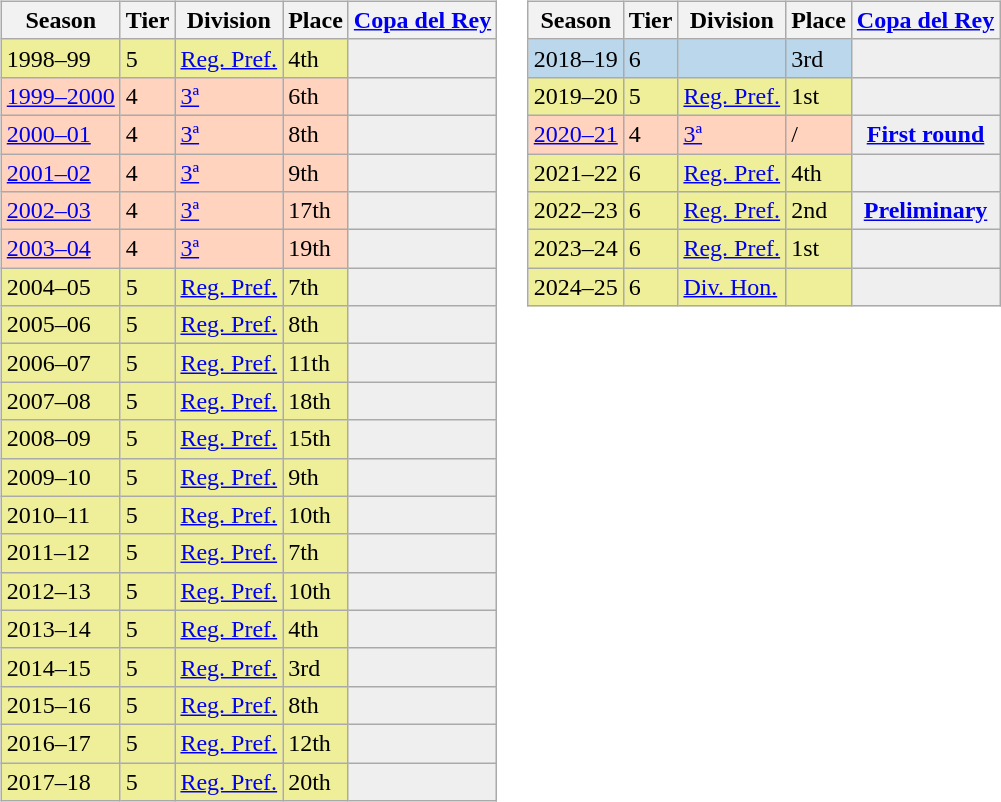<table>
<tr>
<td valign="top" width=0%><br><table class="wikitable">
<tr style="background:#f0f6fa;">
<th>Season</th>
<th>Tier</th>
<th>Division</th>
<th>Place</th>
<th><a href='#'>Copa del Rey</a></th>
</tr>
<tr>
<td style="background:#EFEF99;">1998–99</td>
<td style="background:#EFEF99;">5</td>
<td style="background:#EFEF99;"><a href='#'>Reg. Pref.</a></td>
<td style="background:#EFEF99;">4th</td>
<td style="background:#efefef;"></td>
</tr>
<tr>
<td style="background:#FFD3BD;"><a href='#'>1999–2000</a></td>
<td style="background:#FFD3BD;">4</td>
<td style="background:#FFD3BD;"><a href='#'>3ª</a></td>
<td style="background:#FFD3BD;">6th</td>
<th style="background:#efefef;"></th>
</tr>
<tr>
<td style="background:#FFD3BD;"><a href='#'>2000–01</a></td>
<td style="background:#FFD3BD;">4</td>
<td style="background:#FFD3BD;"><a href='#'>3ª</a></td>
<td style="background:#FFD3BD;">8th</td>
<th style="background:#efefef;"></th>
</tr>
<tr>
<td style="background:#FFD3BD;"><a href='#'>2001–02</a></td>
<td style="background:#FFD3BD;">4</td>
<td style="background:#FFD3BD;"><a href='#'>3ª</a></td>
<td style="background:#FFD3BD;">9th</td>
<th style="background:#efefef;"></th>
</tr>
<tr>
<td style="background:#FFD3BD;"><a href='#'>2002–03</a></td>
<td style="background:#FFD3BD;">4</td>
<td style="background:#FFD3BD;"><a href='#'>3ª</a></td>
<td style="background:#FFD3BD;">17th</td>
<th style="background:#efefef;"></th>
</tr>
<tr>
<td style="background:#FFD3BD;"><a href='#'>2003–04</a></td>
<td style="background:#FFD3BD;">4</td>
<td style="background:#FFD3BD;"><a href='#'>3ª</a></td>
<td style="background:#FFD3BD;">19th</td>
<th style="background:#efefef;"></th>
</tr>
<tr>
<td style="background:#EFEF99;">2004–05</td>
<td style="background:#EFEF99;">5</td>
<td style="background:#EFEF99;"><a href='#'>Reg. Pref.</a></td>
<td style="background:#EFEF99;">7th</td>
<td style="background:#efefef;"></td>
</tr>
<tr>
<td style="background:#EFEF99;">2005–06</td>
<td style="background:#EFEF99;">5</td>
<td style="background:#EFEF99;"><a href='#'>Reg. Pref.</a></td>
<td style="background:#EFEF99;">8th</td>
<td style="background:#efefef;"></td>
</tr>
<tr>
<td style="background:#EFEF99;">2006–07</td>
<td style="background:#EFEF99;">5</td>
<td style="background:#EFEF99;"><a href='#'>Reg. Pref.</a></td>
<td style="background:#EFEF99;">11th</td>
<td style="background:#efefef;"></td>
</tr>
<tr>
<td style="background:#EFEF99;">2007–08</td>
<td style="background:#EFEF99;">5</td>
<td style="background:#EFEF99;"><a href='#'>Reg. Pref.</a></td>
<td style="background:#EFEF99;">18th</td>
<td style="background:#efefef;"></td>
</tr>
<tr>
<td style="background:#EFEF99;">2008–09</td>
<td style="background:#EFEF99;">5</td>
<td style="background:#EFEF99;"><a href='#'>Reg. Pref.</a></td>
<td style="background:#EFEF99;">15th</td>
<td style="background:#efefef;"></td>
</tr>
<tr>
<td style="background:#EFEF99;">2009–10</td>
<td style="background:#EFEF99;">5</td>
<td style="background:#EFEF99;"><a href='#'>Reg. Pref.</a></td>
<td style="background:#EFEF99;">9th</td>
<td style="background:#efefef;"></td>
</tr>
<tr>
<td style="background:#EFEF99;">2010–11</td>
<td style="background:#EFEF99;">5</td>
<td style="background:#EFEF99;"><a href='#'>Reg. Pref.</a></td>
<td style="background:#EFEF99;">10th</td>
<td style="background:#efefef;"></td>
</tr>
<tr>
<td style="background:#EFEF99;">2011–12</td>
<td style="background:#EFEF99;">5</td>
<td style="background:#EFEF99;"><a href='#'>Reg. Pref.</a></td>
<td style="background:#EFEF99;">7th</td>
<td style="background:#efefef;"></td>
</tr>
<tr>
<td style="background:#EFEF99;">2012–13</td>
<td style="background:#EFEF99;">5</td>
<td style="background:#EFEF99;"><a href='#'>Reg. Pref.</a></td>
<td style="background:#EFEF99;">10th</td>
<td style="background:#efefef;"></td>
</tr>
<tr>
<td style="background:#EFEF99;">2013–14</td>
<td style="background:#EFEF99;">5</td>
<td style="background:#EFEF99;"><a href='#'>Reg. Pref.</a></td>
<td style="background:#EFEF99;">4th</td>
<td style="background:#efefef;"></td>
</tr>
<tr>
<td style="background:#EFEF99;">2014–15</td>
<td style="background:#EFEF99;">5</td>
<td style="background:#EFEF99;"><a href='#'>Reg. Pref.</a></td>
<td style="background:#EFEF99;">3rd</td>
<td style="background:#efefef;"></td>
</tr>
<tr>
<td style="background:#EFEF99;">2015–16</td>
<td style="background:#EFEF99;">5</td>
<td style="background:#EFEF99;"><a href='#'>Reg. Pref.</a></td>
<td style="background:#EFEF99;">8th</td>
<td style="background:#efefef;"></td>
</tr>
<tr>
<td style="background:#EFEF99;">2016–17</td>
<td style="background:#EFEF99;">5</td>
<td style="background:#EFEF99;"><a href='#'>Reg. Pref.</a></td>
<td style="background:#EFEF99;">12th</td>
<td style="background:#efefef;"></td>
</tr>
<tr>
<td style="background:#EFEF99;">2017–18</td>
<td style="background:#EFEF99;">5</td>
<td style="background:#EFEF99;"><a href='#'>Reg. Pref.</a></td>
<td style="background:#EFEF99;">20th</td>
<td style="background:#efefef;"></td>
</tr>
</table>
</td>
<td valign="top" width=0%><br><table class="wikitable">
<tr style="background:#f0f6fa;">
<th>Season</th>
<th>Tier</th>
<th>Division</th>
<th>Place</th>
<th><a href='#'>Copa del Rey</a></th>
</tr>
<tr>
<td style="background:#BBD7EC;">2018–19</td>
<td style="background:#BBD7EC;">6</td>
<td style="background:#BBD7EC;"></td>
<td style="background:#BBD7EC;">3rd</td>
<td style="background:#efefef;"></td>
</tr>
<tr>
<td style="background:#EFEF99;">2019–20</td>
<td style="background:#EFEF99;">5</td>
<td style="background:#EFEF99;"><a href='#'>Reg. Pref.</a></td>
<td style="background:#EFEF99;">1st</td>
<td style="background:#efefef;"></td>
</tr>
<tr>
<td style="background:#FFD3BD;"><a href='#'>2020–21</a></td>
<td style="background:#FFD3BD;">4</td>
<td style="background:#FFD3BD;"><a href='#'>3ª</a></td>
<td style="background:#FFD3BD;"> / </td>
<th style="background:#efefef;"><a href='#'>First round</a></th>
</tr>
<tr>
<td style="background:#EFEF99;">2021–22</td>
<td style="background:#EFEF99;">6</td>
<td style="background:#EFEF99;"><a href='#'>Reg. Pref.</a></td>
<td style="background:#EFEF99;">4th</td>
<th style="background:#efefef;"></th>
</tr>
<tr>
<td style="background:#EFEF99;">2022–23</td>
<td style="background:#EFEF99;">6</td>
<td style="background:#EFEF99;"><a href='#'>Reg. Pref.</a></td>
<td style="background:#EFEF99;">2nd</td>
<th style="background:#efefef;"><a href='#'>Preliminary</a></th>
</tr>
<tr>
<td style="background:#EFEF99;">2023–24</td>
<td style="background:#EFEF99;">6</td>
<td style="background:#EFEF99;"><a href='#'>Reg. Pref.</a></td>
<td style="background:#EFEF99;">1st</td>
<th style="background:#efefef;"></th>
</tr>
<tr>
<td style="background:#EFEF99;">2024–25</td>
<td style="background:#EFEF99;">6</td>
<td style="background:#EFEF99;"><a href='#'>Div. Hon.</a></td>
<td style="background:#EFEF99;"></td>
<th style="background:#efefef;"></th>
</tr>
</table>
</td>
</tr>
</table>
